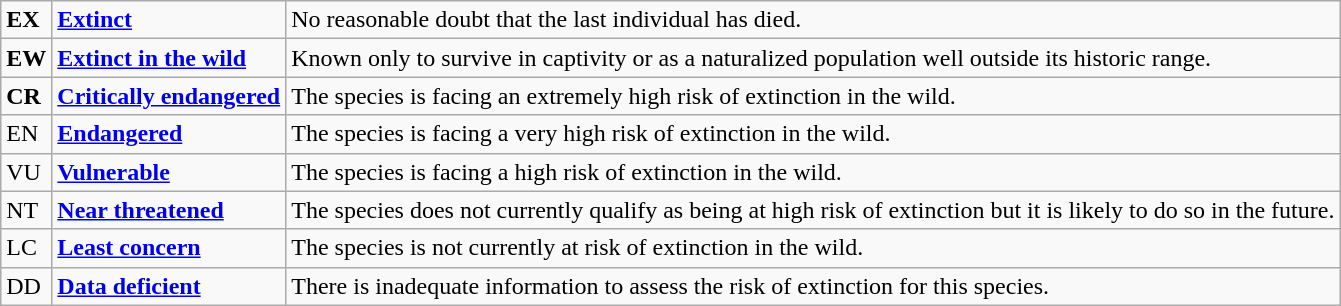<table class="wikitable" style="text-align:left">
<tr>
<td><strong>EX</strong></td>
<td><strong><a href='#'>Extinct</a></strong></td>
<td>No reasonable doubt that the last individual has died.</td>
</tr>
<tr>
<td><strong>E<span>W</span></strong></td>
<td><strong><a href='#'>Extinct in the wild</a></strong></td>
<td>Known only to survive in captivity or as a naturalized population well outside its historic range.</td>
</tr>
<tr>
<td><span><strong>CR</strong></span></td>
<td><strong><a href='#'>Critically endangered</a></strong></td>
<td>The species is facing an extremely high risk of extinction in the wild.</td>
</tr>
<tr>
<td><span>EN</span></td>
<td><strong><a href='#'>Endangered</a></strong></td>
<td>The species is facing a very high risk of extinction in the wild.</td>
</tr>
<tr>
<td><span>VU</span></td>
<td><strong><a href='#'>Vulnerable</a></strong></td>
<td>The species is facing a high risk of extinction in the wild.</td>
</tr>
<tr>
<td><span>NT</span></td>
<td><strong><a href='#'>Near threatened</a></strong></td>
<td>The species does not currently qualify as being at high risk of extinction but it is likely to do so in the future.</td>
</tr>
<tr>
<td>LC</td>
<td><strong><a href='#'>Least concern</a></strong></td>
<td>The species is not currently at risk of extinction in the wild.</td>
</tr>
<tr>
<td><span>DD</span></td>
<td><strong><a href='#'>Data deficient</a></strong></td>
<td>There is inadequate information to assess the risk of extinction for this species.</td>
</tr>
</table>
